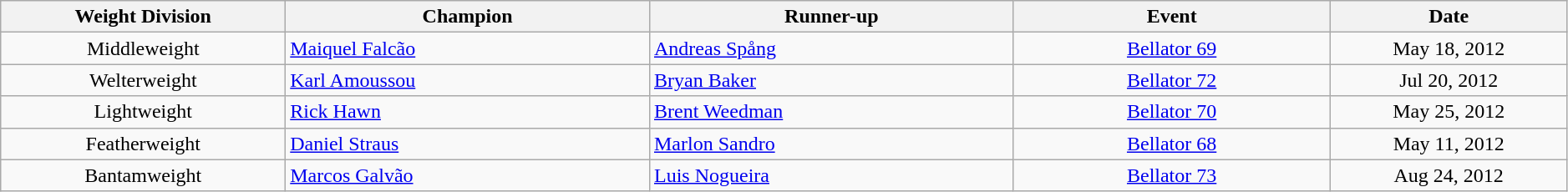<table class="wikitable" width="99%" style="text-align:center;">
<tr>
<th width="18%">Weight Division</th>
<th width="23%">Champion</th>
<th width="23%">Runner-up</th>
<th width="20%">Event</th>
<th width="15%">Date</th>
</tr>
<tr>
<td>Middleweight</td>
<td align=left> <a href='#'>Maiquel Falcão</a></td>
<td align=left> <a href='#'>Andreas Spång</a></td>
<td><a href='#'>Bellator 69</a></td>
<td>May 18, 2012</td>
</tr>
<tr>
<td>Welterweight</td>
<td align=left> <a href='#'>Karl Amoussou</a></td>
<td align=left> <a href='#'>Bryan Baker</a></td>
<td><a href='#'>Bellator 72</a></td>
<td>Jul 20, 2012</td>
</tr>
<tr>
<td>Lightweight</td>
<td align=left> <a href='#'>Rick Hawn</a></td>
<td align=left> <a href='#'>Brent Weedman</a></td>
<td><a href='#'>Bellator 70</a></td>
<td>May 25, 2012</td>
</tr>
<tr>
<td>Featherweight</td>
<td align=left> <a href='#'>Daniel Straus</a></td>
<td align=left> <a href='#'>Marlon Sandro</a></td>
<td><a href='#'>Bellator 68</a></td>
<td>May 11, 2012</td>
</tr>
<tr>
<td>Bantamweight</td>
<td align=left> <a href='#'>Marcos Galvão</a></td>
<td align=left> <a href='#'>Luis Nogueira</a></td>
<td><a href='#'>Bellator 73</a></td>
<td>Aug 24, 2012</td>
</tr>
</table>
